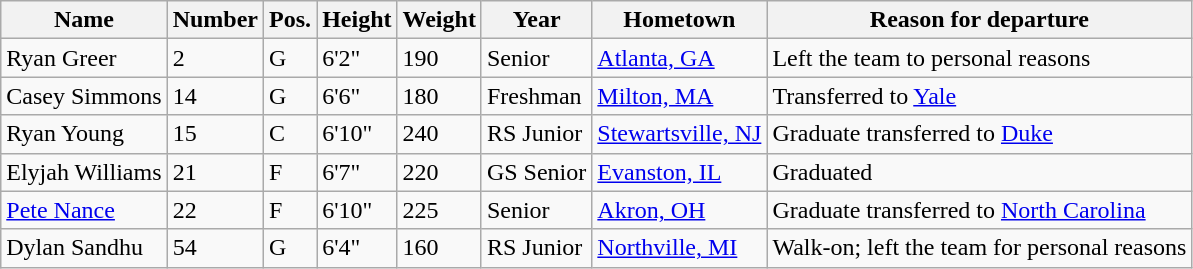<table class="wikitable sortable" border="1">
<tr>
<th>Name</th>
<th>Number</th>
<th>Pos.</th>
<th>Height</th>
<th>Weight</th>
<th>Year</th>
<th>Hometown</th>
<th class="unsortable">Reason for departure</th>
</tr>
<tr>
<td>Ryan Greer</td>
<td>2</td>
<td>G</td>
<td>6'2"</td>
<td>190</td>
<td>Senior</td>
<td><a href='#'>Atlanta, GA</a></td>
<td>Left the team to personal reasons</td>
</tr>
<tr>
<td>Casey Simmons</td>
<td>14</td>
<td>G</td>
<td>6'6"</td>
<td>180</td>
<td>Freshman</td>
<td><a href='#'>Milton, MA</a></td>
<td>Transferred to <a href='#'>Yale</a></td>
</tr>
<tr>
<td>Ryan Young</td>
<td>15</td>
<td>C</td>
<td>6'10"</td>
<td>240</td>
<td>RS Junior</td>
<td><a href='#'>Stewartsville, NJ</a></td>
<td>Graduate transferred to <a href='#'>Duke</a></td>
</tr>
<tr>
<td>Elyjah Williams</td>
<td>21</td>
<td>F</td>
<td>6'7"</td>
<td>220</td>
<td>GS Senior</td>
<td><a href='#'>Evanston, IL</a></td>
<td>Graduated</td>
</tr>
<tr>
<td><a href='#'>Pete Nance</a></td>
<td>22</td>
<td>F</td>
<td>6'10"</td>
<td>225</td>
<td>Senior</td>
<td><a href='#'>Akron, OH</a></td>
<td>Graduate transferred to <a href='#'>North Carolina</a></td>
</tr>
<tr>
<td>Dylan Sandhu</td>
<td>54</td>
<td>G</td>
<td>6'4"</td>
<td>160</td>
<td>RS Junior</td>
<td><a href='#'>Northville, MI</a></td>
<td>Walk-on; left the team for personal reasons</td>
</tr>
</table>
